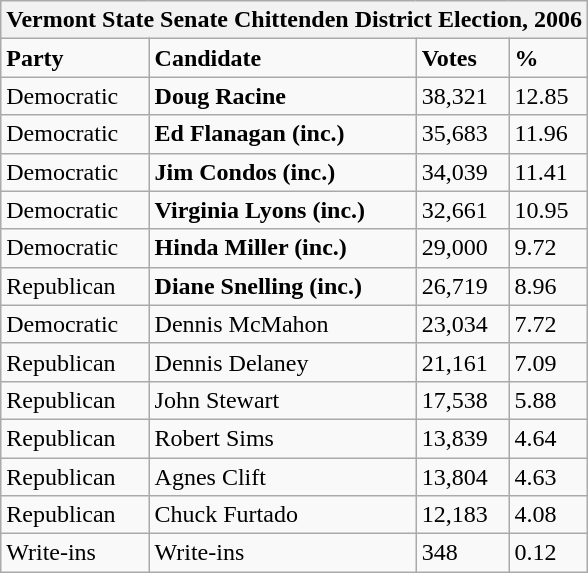<table class="wikitable">
<tr>
<th colspan="4">Vermont State Senate Chittenden District Election, 2006</th>
</tr>
<tr>
<td><strong>Party</strong></td>
<td><strong>Candidate</strong></td>
<td><strong>Votes</strong></td>
<td><strong>%</strong></td>
</tr>
<tr>
<td>Democratic</td>
<td><strong>Doug Racine</strong></td>
<td>38,321</td>
<td>12.85</td>
</tr>
<tr>
<td>Democratic</td>
<td><strong>Ed Flanagan (inc.)</strong></td>
<td>35,683</td>
<td>11.96</td>
</tr>
<tr>
<td>Democratic</td>
<td><strong>Jim Condos (inc.)</strong></td>
<td>34,039</td>
<td>11.41</td>
</tr>
<tr>
<td>Democratic</td>
<td><strong>Virginia Lyons (inc.)</strong></td>
<td>32,661</td>
<td>10.95</td>
</tr>
<tr>
<td>Democratic</td>
<td><strong>Hinda Miller (inc.)</strong></td>
<td>29,000</td>
<td>9.72</td>
</tr>
<tr>
<td>Republican</td>
<td><strong>Diane Snelling (inc.)</strong></td>
<td>26,719</td>
<td>8.96</td>
</tr>
<tr>
<td>Democratic</td>
<td>Dennis McMahon</td>
<td>23,034</td>
<td>7.72</td>
</tr>
<tr>
<td>Republican</td>
<td>Dennis Delaney</td>
<td>21,161</td>
<td>7.09</td>
</tr>
<tr>
<td>Republican</td>
<td>John Stewart</td>
<td>17,538</td>
<td>5.88</td>
</tr>
<tr>
<td>Republican</td>
<td>Robert Sims</td>
<td>13,839</td>
<td>4.64</td>
</tr>
<tr>
<td>Republican</td>
<td>Agnes Clift</td>
<td>13,804</td>
<td>4.63</td>
</tr>
<tr>
<td>Republican</td>
<td>Chuck Furtado</td>
<td>12,183</td>
<td>4.08</td>
</tr>
<tr>
<td>Write-ins</td>
<td>Write-ins</td>
<td>348</td>
<td>0.12</td>
</tr>
</table>
